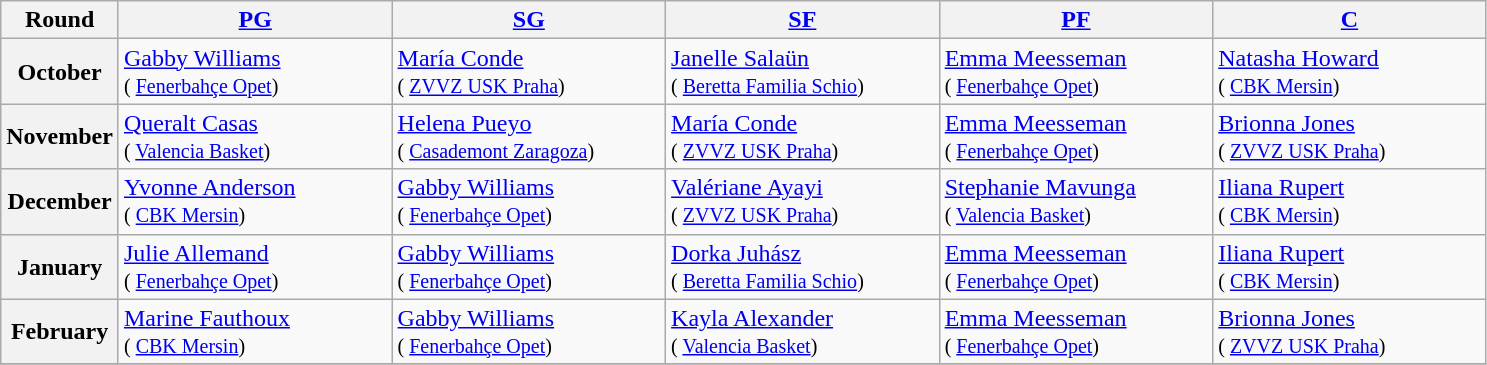<table class="wikitable sortable" style="text-align: center;">
<tr>
<th>Round</th>
<th style="width:175px;"><a href='#'>PG</a></th>
<th style="width:175px;"><a href='#'>SG</a></th>
<th style="width:175px;"><a href='#'>SF</a></th>
<th style="width:175px;"><a href='#'>PF</a></th>
<th style="width:175px;"><a href='#'>C</a></th>
</tr>
<tr>
<th>October</th>
<td style="text-align:left;"> <a href='#'>Gabby Williams</a> <br><small>( <a href='#'>Fenerbahçe Opet</a>)</small></td>
<td style="text-align:left;"> <a href='#'>María Conde</a> <br><small>( <a href='#'>ZVVZ USK Praha</a>)</small></td>
<td style="text-align:left;"> <a href='#'>Janelle Salaün</a> <br><small>( <a href='#'>Beretta Familia Schio</a>)</small></td>
<td style="text-align:left;"> <a href='#'>Emma Meesseman</a> <br><small>( <a href='#'>Fenerbahçe Opet</a>)</small></td>
<td style="text-align:left;"> <a href='#'>Natasha Howard</a> <br><small>( <a href='#'>CBK Mersin</a>)</small></td>
</tr>
<tr>
<th>November</th>
<td style="text-align:left;"> <a href='#'>Queralt Casas</a> <br><small>( <a href='#'>Valencia Basket</a>)</small></td>
<td style="text-align:left;"> <a href='#'>Helena Pueyo</a> <br><small>( <a href='#'>Casademont Zaragoza</a>)</small></td>
<td style="text-align:left;"> <a href='#'>María Conde</a> <br><small>( <a href='#'>ZVVZ USK Praha</a>)</small></td>
<td style="text-align:left;"> <a href='#'>Emma Meesseman</a> <br><small>( <a href='#'>Fenerbahçe Opet</a>)</small></td>
<td style="text-align:left;"> <a href='#'>Brionna Jones</a> <br><small>( <a href='#'>ZVVZ USK Praha</a>)</small></td>
</tr>
<tr>
<th>December</th>
<td style="text-align:left;"> <a href='#'>Yvonne Anderson</a> <br><small>( <a href='#'>CBK Mersin</a>)</small></td>
<td style="text-align:left;"> <a href='#'>Gabby Williams</a> <br><small>( <a href='#'>Fenerbahçe Opet</a>)</small></td>
<td style="text-align:left;"> <a href='#'>Valériane Ayayi</a> <br><small>( <a href='#'>ZVVZ USK Praha</a>)</small></td>
<td style="text-align:left;"> <a href='#'>Stephanie Mavunga</a> <br><small>( <a href='#'>Valencia Basket</a>)</small></td>
<td style="text-align:left;"> <a href='#'>Iliana Rupert</a> <br><small>( <a href='#'>CBK Mersin</a>)</small></td>
</tr>
<tr>
<th>January</th>
<td style="text-align:left;"> <a href='#'>Julie Allemand</a><br><small>( <a href='#'>Fenerbahçe Opet</a>)</small></td>
<td style="text-align:left;"> <a href='#'>Gabby Williams</a><br><small>( <a href='#'>Fenerbahçe Opet</a>)</small></td>
<td style="text-align:left;"> <a href='#'>Dorka Juhász</a><br><small>( <a href='#'>Beretta Familia Schio</a>)</small></td>
<td style="text-align:left;"> <a href='#'>Emma Meesseman</a><br><small>( <a href='#'>Fenerbahçe Opet</a>)</small></td>
<td style="text-align:left;"> <a href='#'>Iliana Rupert</a> <br><small>( <a href='#'>CBK Mersin</a>)</small></td>
</tr>
<tr>
<th>February</th>
<td style="text-align:left;"> <a href='#'>Marine Fauthoux</a><br><small>( <a href='#'>CBK Mersin</a>)</small></td>
<td style="text-align:left;"> <a href='#'>Gabby Williams</a><br><small>( <a href='#'>Fenerbahçe Opet</a>)</small></td>
<td style="text-align:left;"> <a href='#'>Kayla Alexander</a><br><small>( <a href='#'>Valencia Basket</a>)</small></td>
<td style="text-align:left;"> <a href='#'>Emma Meesseman</a><br><small>( <a href='#'>Fenerbahçe Opet</a>)</small></td>
<td style="text-align:left;"> <a href='#'>Brionna Jones</a> <br><small>( <a href='#'>ZVVZ USK Praha</a>)</small></td>
</tr>
<tr>
</tr>
</table>
